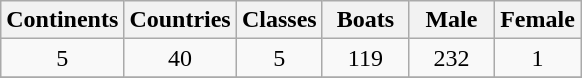<table class="wikitable">
<tr>
<th width=50>Continents</th>
<th width=50>Countries</th>
<th width=50>Classes</th>
<th width=50>Boats</th>
<th width=50>Male</th>
<th width=50>Female</th>
</tr>
<tr>
<td align="center">5</td>
<td align="center">40</td>
<td align="center">5</td>
<td align="center">119</td>
<td align="center">232</td>
<td align="center">1</td>
</tr>
<tr>
</tr>
</table>
